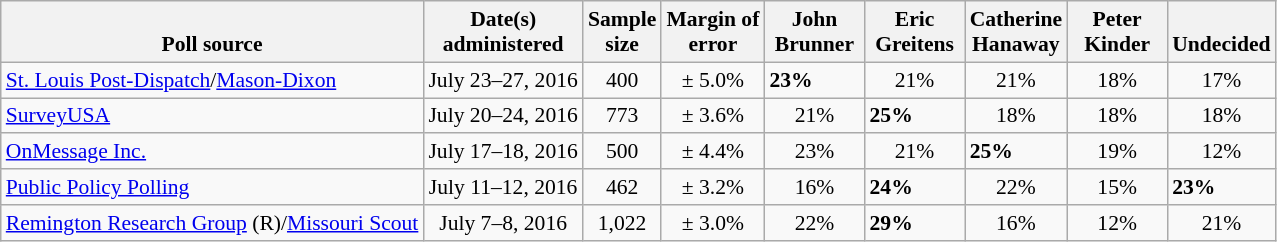<table class="wikitable" style="font-size:90%;">
<tr valign= bottom>
<th>Poll source</th>
<th>Date(s)<br>administered</th>
<th>Sample<br>size</th>
<th>Margin of<br>error</th>
<th style="width:60px;">John<br>Brunner</th>
<th style="width:60px;">Eric<br>Greitens</th>
<th style="width:60px;">Catherine<br>Hanaway</th>
<th style="width:60px;">Peter<br>Kinder</th>
<th style="width:60px;">Undecided</th>
</tr>
<tr>
<td><a href='#'>St. Louis Post-Dispatch</a>/<a href='#'>Mason-Dixon</a></td>
<td align=center>July 23–27, 2016</td>
<td align=center>400</td>
<td align=center>± 5.0%</td>
<td><strong>23%</strong></td>
<td align=center>21%</td>
<td align=center>21%</td>
<td align=center>18%</td>
<td align=center>17%</td>
</tr>
<tr>
<td><a href='#'>SurveyUSA</a></td>
<td align=center>July 20–24, 2016</td>
<td align=center>773</td>
<td align=center>± 3.6%</td>
<td align=center>21%</td>
<td><strong>25%</strong></td>
<td align=center>18%</td>
<td align=center>18%</td>
<td align=center>18%</td>
</tr>
<tr>
<td><a href='#'>OnMessage Inc.</a></td>
<td align=center>July 17–18, 2016</td>
<td align=center>500</td>
<td align=center>± 4.4%</td>
<td align=center>23%</td>
<td align=center>21%</td>
<td><strong>25%</strong></td>
<td align=center>19%</td>
<td align=center>12%</td>
</tr>
<tr>
<td><a href='#'>Public Policy Polling</a></td>
<td align=center>July 11–12, 2016</td>
<td align=center>462</td>
<td align=center>± 3.2%</td>
<td align=center>16%</td>
<td><strong>24%</strong></td>
<td align=center>22%</td>
<td align=center>15%</td>
<td><strong>23%</strong></td>
</tr>
<tr>
<td><a href='#'>Remington Research Group</a> (R)/<a href='#'>Missouri Scout</a></td>
<td align=center>July 7–8, 2016</td>
<td align=center>1,022</td>
<td align=center>± 3.0%</td>
<td align=center>22%</td>
<td><strong>29%</strong></td>
<td align=center>16%</td>
<td align=center>12%</td>
<td align=center>21%</td>
</tr>
</table>
